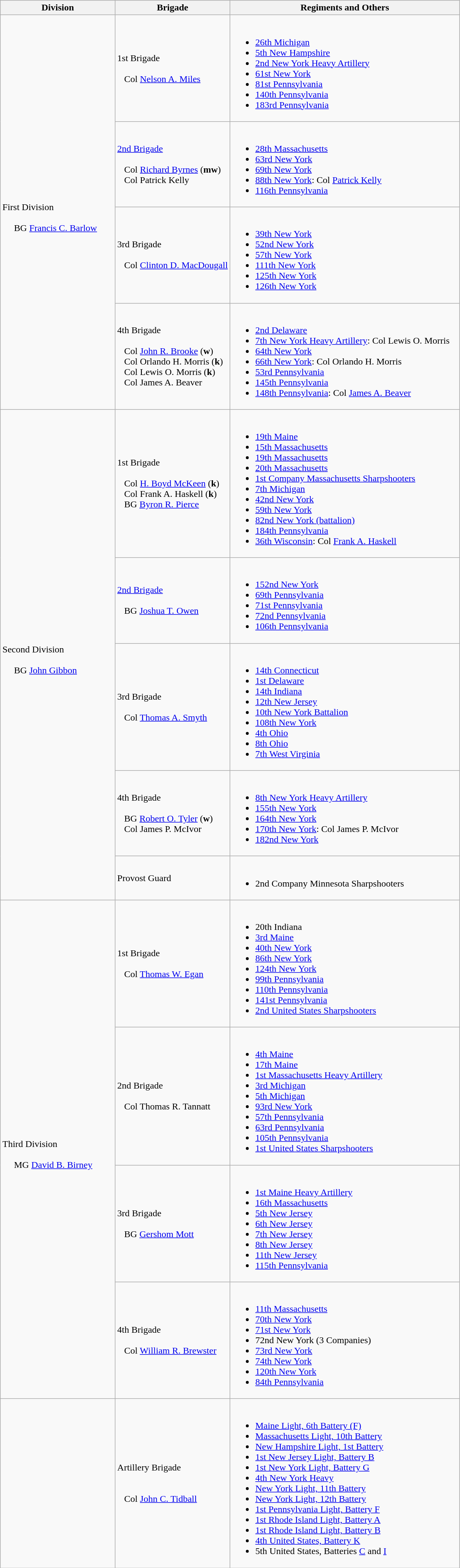<table class="wikitable">
<tr>
<th width=25%>Division</th>
<th width=25%>Brigade</th>
<th>Regiments and Others</th>
</tr>
<tr>
<td rowspan=4><br>First Division
<br>
<br>    
BG <a href='#'>Francis C. Barlow</a></td>
<td>1st Brigade<br><br>  
Col <a href='#'>Nelson A. Miles</a></td>
<td><br><ul><li><a href='#'>26th Michigan</a></li><li><a href='#'>5th New Hampshire</a></li><li><a href='#'>2nd New York Heavy Artillery</a></li><li><a href='#'>61st New York</a></li><li><a href='#'>81st Pennsylvania</a></li><li><a href='#'>140th Pennsylvania</a></li><li><a href='#'>183rd Pennsylvania</a></li></ul></td>
</tr>
<tr>
<td><a href='#'>2nd Brigade</a><br><br>  
Col <a href='#'>Richard Byrnes</a> (<strong>mw</strong>)
<br>  
Col Patrick Kelly</td>
<td><br><ul><li><a href='#'>28th Massachusetts</a></li><li><a href='#'>63rd New York</a></li><li><a href='#'>69th New York</a></li><li><a href='#'>88th New York</a>: Col <a href='#'>Patrick Kelly</a></li><li><a href='#'>116th Pennsylvania</a></li></ul></td>
</tr>
<tr>
<td>3rd Brigade<br><br>  
Col <a href='#'>Clinton D. MacDougall</a></td>
<td><br><ul><li><a href='#'>39th New York</a></li><li><a href='#'>52nd New York</a></li><li><a href='#'>57th New York</a></li><li><a href='#'>111th New York</a></li><li><a href='#'>125th New York</a></li><li><a href='#'>126th New York</a></li></ul></td>
</tr>
<tr>
<td>4th Brigade<br><br>  
Col <a href='#'>John R. Brooke</a> (<strong>w</strong>)
<br>  
Col Orlando H. Morris (<strong>k</strong>)
<br>  
Col Lewis O. Morris   (<strong>k</strong>)
<br>  
Col James A. Beaver</td>
<td><br><ul><li><a href='#'>2nd Delaware</a></li><li><a href='#'>7th New York Heavy Artillery</a>: Col Lewis O. Morris</li><li><a href='#'>64th New York</a></li><li><a href='#'>66th New York</a>: Col Orlando H. Morris</li><li><a href='#'>53rd Pennsylvania</a></li><li><a href='#'>145th Pennsylvania</a></li><li><a href='#'>148th Pennsylvania</a>: Col <a href='#'>James A. Beaver</a></li></ul></td>
</tr>
<tr>
<td rowspan=5><br>Second Division
<br>
<br>    
BG <a href='#'>John Gibbon</a></td>
<td>1st Brigade<br><br>  
Col <a href='#'>H. Boyd McKeen</a> (<strong>k</strong>)
<br>  
Col Frank A. Haskell (<strong>k</strong>)
<br>  
BG <a href='#'>Byron R. Pierce</a></td>
<td><br><ul><li><a href='#'>19th Maine</a></li><li><a href='#'>15th Massachusetts</a></li><li><a href='#'>19th Massachusetts</a></li><li><a href='#'>20th Massachusetts</a></li><li><a href='#'>1st Company Massachusetts Sharpshooters</a></li><li><a href='#'>7th Michigan</a></li><li><a href='#'>42nd New York</a></li><li><a href='#'>59th New York</a></li><li><a href='#'>82nd New York (battalion)</a></li><li><a href='#'>184th Pennsylvania</a></li><li><a href='#'>36th Wisconsin</a>: Col <a href='#'>Frank A. Haskell</a></li></ul></td>
</tr>
<tr>
<td><a href='#'>2nd Brigade</a><br><br>  
BG <a href='#'>Joshua T. Owen</a></td>
<td><br><ul><li><a href='#'>152nd New York</a></li><li><a href='#'>69th Pennsylvania</a></li><li><a href='#'>71st Pennsylvania</a></li><li><a href='#'>72nd Pennsylvania</a></li><li><a href='#'>106th Pennsylvania</a></li></ul></td>
</tr>
<tr>
<td>3rd Brigade<br><br>  
Col <a href='#'>Thomas A. Smyth</a></td>
<td><br><ul><li><a href='#'>14th Connecticut</a></li><li><a href='#'>1st Delaware</a></li><li><a href='#'>14th Indiana</a></li><li><a href='#'>12th New Jersey</a></li><li><a href='#'>10th New York Battalion</a></li><li><a href='#'>108th New York</a></li><li><a href='#'>4th Ohio</a></li><li><a href='#'>8th Ohio</a></li><li><a href='#'>7th West Virginia</a></li></ul></td>
</tr>
<tr>
<td>4th Brigade<br><br>  
BG <a href='#'>Robert O. Tyler</a> (<strong>w</strong>)
<br>  
Col James P. McIvor</td>
<td><br><ul><li><a href='#'>8th New York Heavy Artillery</a></li><li><a href='#'>155th New York</a></li><li><a href='#'>164th New York</a></li><li><a href='#'>170th New York</a>: Col James P. McIvor</li><li><a href='#'>182nd New York</a></li></ul></td>
</tr>
<tr>
<td>Provost Guard</td>
<td><br><ul><li>2nd Company Minnesota Sharpshooters</li></ul></td>
</tr>
<tr>
<td rowspan=4><br>Third Division<br>
<br>    
MG <a href='#'>David B. Birney</a></td>
<td>1st Brigade<br><br>  
Col <a href='#'>Thomas W. Egan</a></td>
<td><br><ul><li>20th Indiana</li><li><a href='#'>3rd Maine</a></li><li><a href='#'>40th New York</a></li><li><a href='#'>86th New York</a></li><li><a href='#'>124th New York</a></li><li><a href='#'>99th Pennsylvania</a></li><li><a href='#'>110th Pennsylvania</a></li><li><a href='#'>141st Pennsylvania</a></li><li><a href='#'>2nd United States Sharpshooters</a></li></ul></td>
</tr>
<tr>
<td>2nd Brigade<br><br>  
Col Thomas R. Tannatt</td>
<td><br><ul><li><a href='#'>4th Maine</a></li><li><a href='#'>17th Maine</a></li><li><a href='#'>1st Massachusetts Heavy Artillery</a></li><li><a href='#'>3rd Michigan</a></li><li><a href='#'>5th Michigan</a></li><li><a href='#'>93rd New York</a></li><li><a href='#'>57th Pennsylvania</a></li><li><a href='#'>63rd Pennsylvania</a></li><li><a href='#'>105th Pennsylvania</a></li><li><a href='#'>1st United States Sharpshooters</a></li></ul></td>
</tr>
<tr>
<td>3rd Brigade<br><br>  
BG <a href='#'>Gershom Mott</a></td>
<td><br><ul><li><a href='#'>1st Maine Heavy Artillery</a></li><li><a href='#'>16th Massachusetts</a></li><li><a href='#'>5th New Jersey</a></li><li><a href='#'>6th New Jersey</a></li><li><a href='#'>7th New Jersey</a></li><li><a href='#'>8th New Jersey</a></li><li><a href='#'>11th New Jersey</a></li><li><a href='#'>115th Pennsylvania</a></li></ul></td>
</tr>
<tr>
<td>4th Brigade<br><br>  
Col <a href='#'>William R. Brewster</a></td>
<td><br><ul><li><a href='#'>11th Massachusetts</a></li><li><a href='#'>70th New York</a></li><li><a href='#'>71st New York</a></li><li>72nd New York (3 Companies)</li><li><a href='#'>73rd New York</a></li><li><a href='#'>74th New York</a></li><li><a href='#'>120th New York</a></li><li><a href='#'>84th Pennsylvania</a></li></ul></td>
</tr>
<tr>
<td></td>
<td>Artillery Brigade<br><br><br>  
Col <a href='#'>John C. Tidball</a></td>
<td><br><ul><li><a href='#'>Maine Light, 6th Battery (F)</a></li><li><a href='#'>Massachusetts Light, 10th Battery</a></li><li><a href='#'>New Hampshire Light, 1st Battery</a></li><li><a href='#'>1st New Jersey Light, Battery B</a></li><li><a href='#'>1st New York Light, Battery G</a></li><li><a href='#'>4th New York Heavy</a></li><li><a href='#'>New York Light, 11th Battery</a></li><li><a href='#'>New York Light, 12th Battery</a></li><li><a href='#'>1st Pennsylvania Light, Battery F</a></li><li><a href='#'>1st Rhode Island Light, Battery A</a></li><li><a href='#'>1st Rhode Island Light, Battery B</a></li><li><a href='#'>4th United States, Battery K</a></li><li>5th United States, Batteries <a href='#'>C</a> and <a href='#'>I</a></li></ul></td>
</tr>
</table>
